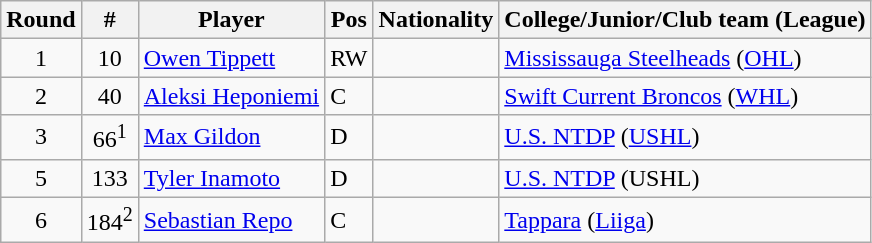<table class="wikitable">
<tr>
<th>Round</th>
<th>#</th>
<th>Player</th>
<th>Pos</th>
<th>Nationality</th>
<th>College/Junior/Club team (League)</th>
</tr>
<tr>
<td style="text-align:center">1</td>
<td style="text-align:center">10</td>
<td><a href='#'>Owen Tippett</a></td>
<td>RW</td>
<td></td>
<td><a href='#'>Mississauga Steelheads</a> (<a href='#'>OHL</a>)</td>
</tr>
<tr>
<td style="text-align:center">2</td>
<td style="text-align:center">40</td>
<td><a href='#'>Aleksi Heponiemi</a></td>
<td>C</td>
<td></td>
<td><a href='#'>Swift Current Broncos</a> (<a href='#'>WHL</a>)</td>
</tr>
<tr>
<td style="text-align:center">3</td>
<td style="text-align:center">66<sup>1</sup></td>
<td><a href='#'>Max Gildon</a></td>
<td>D</td>
<td></td>
<td><a href='#'>U.S. NTDP</a> (<a href='#'>USHL</a>)</td>
</tr>
<tr>
<td style="text-align:center">5</td>
<td style="text-align:center">133</td>
<td><a href='#'>Tyler Inamoto</a></td>
<td>D</td>
<td></td>
<td><a href='#'>U.S. NTDP</a> (USHL)</td>
</tr>
<tr>
<td style="text-align:center">6</td>
<td style="text-align:center">184<sup>2</sup></td>
<td><a href='#'>Sebastian Repo</a></td>
<td>C</td>
<td></td>
<td><a href='#'>Tappara</a> (<a href='#'>Liiga</a>)</td>
</tr>
</table>
